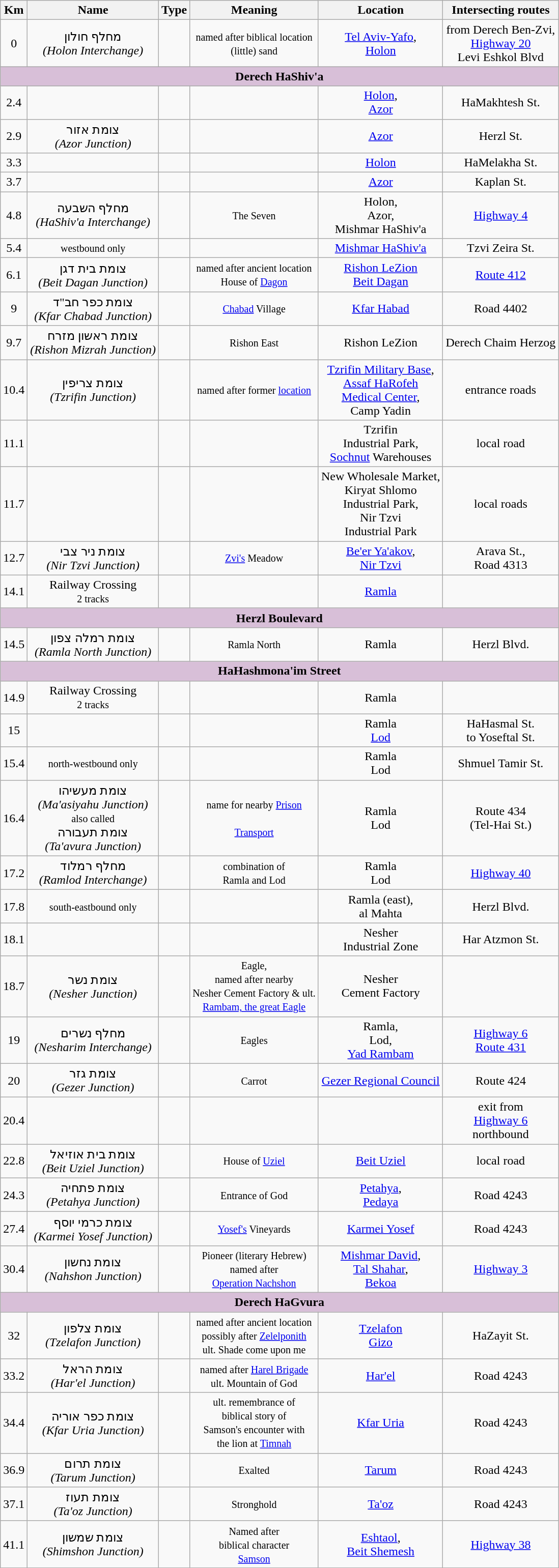<table class="wikitable">
<tr>
<th>Km</th>
<th>Name</th>
<th>Type</th>
<th>Meaning</th>
<th>Location</th>
<th>Intersecting routes</th>
</tr>
<tr>
<td align="center">0</td>
<td align="center">מחלף חולון<br><em>(Holon Interchange)</em></td>
<td align="center"><br></td>
<td align="center"><small>named after biblical location</small><br><small>(little) sand</small></td>
<td align="center"><a href='#'>Tel Aviv-Yafo</a>,<br><a href='#'>Holon</a></td>
<td align="center">from Derech Ben-Zvi,<br> <a href='#'>Highway 20</a><br>Levi Eshkol Blvd</td>
</tr>
<tr>
<td colspan="6" align="center" bgcolor="#D8 BF D8"><strong>Derech HaShiv'a</strong></td>
</tr>
<tr>
<td align="center">2.4</td>
<td align="center"></td>
<td align="center"></td>
<td align="center"></td>
<td align="center"><a href='#'>Holon</a>,<br><a href='#'>Azor</a></td>
<td align="center">HaMakhtesh St.</td>
</tr>
<tr>
<td align="center">2.9</td>
<td align="center">צומת אזור<br><em>(Azor Junction)</em></td>
<td align="center"></td>
<td align="center"></td>
<td align="center"><a href='#'>Azor</a></td>
<td align="center">Herzl St.</td>
</tr>
<tr>
<td align="center">3.3</td>
<td align="center"></td>
<td align="center"></td>
<td align="center"></td>
<td align="center"><a href='#'>Holon</a></td>
<td align="center">HaMelakha St.</td>
</tr>
<tr>
<td align="center">3.7</td>
<td align="center"></td>
<td align="center"></td>
<td align="center"></td>
<td align="center"><a href='#'>Azor</a></td>
<td align="center">Kaplan St.</td>
</tr>
<tr>
<td align="center">4.8</td>
<td align="center">מחלף השבעה<br><em>(HaShiv'a Interchange)</em></td>
<td align="center"><br></td>
<td align="center"><small>The Seven</small></td>
<td align="center">Holon,<br>Azor,<br>Mishmar HaShiv'a</td>
<td align="center"> <a href='#'>Highway 4</a></td>
</tr>
<tr>
<td align="center">5.4</td>
<td align="center"><small>westbound only</small></td>
<td align="center"></td>
<td align="center"></td>
<td align="center"><a href='#'>Mishmar HaShiv'a</a></td>
<td align="center">Tzvi Zeira St.</td>
</tr>
<tr>
<td align="center">6.1</td>
<td align="center">צומת בית דגן<br><em>(Beit Dagan Junction)</em></td>
<td align="center"></td>
<td align="center"><small>named after ancient location</small><br><small>House of <a href='#'>Dagon</a></small></td>
<td align="center"><a href='#'>Rishon LeZion</a><br><a href='#'>Beit Dagan</a></td>
<td align="center"> <a href='#'>Route 412</a></td>
</tr>
<tr>
<td align="center">9</td>
<td align="center">צומת כפר חב"ד<br><em>(Kfar Chabad Junction)</em></td>
<td align="center"></td>
<td align="center"><small><a href='#'>Chabad</a> Village</small></td>
<td align="center"><a href='#'>Kfar Habad</a></td>
<td align="center"> Road 4402</td>
</tr>
<tr>
<td align="center">9.7</td>
<td align="center">צומת ראשון מזרח<br><em>(Rishon Mizrah Junction)</em></td>
<td align="center"></td>
<td align="center"><small>Rishon East</small></td>
<td align="center">Rishon LeZion</td>
<td align="center">Derech Chaim Herzog</td>
</tr>
<tr>
<td align="center">10.4</td>
<td align="center">צומת צריפין<br><em>(Tzrifin Junction)</em></td>
<td align="center"></td>
<td align="center"><small>named after former <a href='#'>location</a></small></td>
<td align="center"><a href='#'>Tzrifin Military Base</a>,<br><a href='#'>Assaf HaRofeh<br>Medical Center</a>,<br>Camp Yadin</td>
<td align="center">entrance roads</td>
</tr>
<tr>
<td align="center">11.1</td>
<td align="center"></td>
<td align="center"></td>
<td align="center"></td>
<td align="center">Tzrifin<br>Industrial Park,<br><a href='#'>Sochnut</a> Warehouses</td>
<td align="center">local road</td>
</tr>
<tr>
<td align="center">11.7</td>
<td align="center"></td>
<td align="center"></td>
<td align="center"></td>
<td align="center">New Wholesale Market,<br>Kiryat Shlomo<br>Industrial Park,<br>Nir Tzvi<br>Industrial Park</td>
<td align="center">local roads</td>
</tr>
<tr>
<td align="center">12.7</td>
<td align="center">צומת ניר צבי<br><em>(Nir Tzvi Junction)</em></td>
<td align="center"></td>
<td align="center"><small><a href='#'>Zvi's</a> Meadow</small></td>
<td align="center"><a href='#'>Be'er Ya'akov</a>,<br><a href='#'>Nir Tzvi</a></td>
<td align="center">Arava St.,<br> Road 4313</td>
</tr>
<tr>
<td align="center">14.1</td>
<td align="center">Railway Crossing<br><small>2 tracks</small></td>
<td align="center"></td>
<td align="center"></td>
<td align="center"><a href='#'>Ramla</a></td>
<td align="center"></td>
</tr>
<tr>
<td colspan="6" align="center" bgcolor="#D8 BF D8"><strong>Herzl Boulevard</strong></td>
</tr>
<tr>
<td align="center">14.5</td>
<td align="center">צומת רמלה צפון<br><em>(Ramla North Junction)</em></td>
<td align="center"></td>
<td align="center"><small>Ramla North</small></td>
<td align="center">Ramla</td>
<td align="center">Herzl Blvd.</td>
</tr>
<tr>
<td colspan="6" align="center" bgcolor="#D8 BF D8"><strong>HaHashmona'im Street</strong></td>
</tr>
<tr>
<td align="center">14.9</td>
<td align="center">Railway Crossing<br><small>2 tracks</small></td>
<td align="center"></td>
<td align="center"></td>
<td align="center">Ramla</td>
<td align="center"></td>
</tr>
<tr>
<td align="center">15</td>
<td align="center"></td>
<td align="center"></td>
<td align="center"></td>
<td align="center">Ramla<br><a href='#'>Lod</a></td>
<td align="center">HaHasmal St.<br>to Yoseftal St.</td>
</tr>
<tr>
<td align="center">15.4</td>
<td align="center"><small>north-westbound only</small></td>
<td align="center"></td>
<td align="center"></td>
<td align="center">Ramla<br>Lod</td>
<td align="center">Shmuel Tamir St.</td>
</tr>
<tr>
<td align="center">16.4</td>
<td align="center">צומת מעשיהו<br><em>(Ma'asiyahu Junction)</em><br><small>also called</small><br>צומת תעבורה<br><em>(Ta'avura Junction)</em></td>
<td align="center"></td>
<td align="center"><small>name for nearby <a href='#'>Prison</a></small><br><br><small><a href='#'>Transport</a></small></td>
<td align="center">Ramla<br>Lod</td>
<td align="center"> Route 434<br>(Tel-Hai St.)</td>
</tr>
<tr>
<td align="center">17.2</td>
<td align="center">מחלף רמלוד<br><em>(Ramlod Interchange)</em></td>
<td align="center"><br></td>
<td align="center"><small>combination of<br>Ramla and Lod</small></td>
<td align="center">Ramla<br>Lod</td>
<td align="center"> <a href='#'>Highway 40</a></td>
</tr>
<tr>
<td align="center">17.8</td>
<td align="center"><small>south-eastbound only</small></td>
<td align="center"></td>
<td align="center"></td>
<td align="center">Ramla (east),<br>al Mahta</td>
<td align="center">Herzl Blvd.</td>
</tr>
<tr>
<td align="center">18.1</td>
<td align="center"></td>
<td align="center"></td>
<td align="center"></td>
<td align="center">Nesher<br>Industrial Zone</td>
<td align="center">Har Atzmon St.</td>
</tr>
<tr>
<td align="center">18.7</td>
<td align="center">צומת נשר<br><em>(Nesher Junction)</em></td>
<td align="center"></td>
<td align="center"><small>Eagle,<br>named after nearby<br>Nesher Cement Factory & ult.<br><a href='#'>Rambam, the great Eagle</a></small></td>
<td align="center">Nesher<br>Cement Factory</td>
<td align="center"></td>
</tr>
<tr>
<td align="center">19</td>
<td align="center">מחלף נשרים<br><em>(Nesharim Interchange)</em></td>
<td align="center"><br></td>
<td align="center"><small>Eagles</small></td>
<td align="center">Ramla,<br>Lod,<br><a href='#'>Yad Rambam</a></td>
<td align="center"> <a href='#'>Highway 6</a><br> <a href='#'>Route 431</a></td>
</tr>
<tr>
<td align="center">20</td>
<td align="center">צומת גזר<br><em>(Gezer Junction)</em></td>
<td align="center"></td>
<td align="center"><small>Carrot</small></td>
<td align="center"><a href='#'>Gezer Regional Council</a></td>
<td align="center"> Route 424</td>
</tr>
<tr>
<td align="center">20.4</td>
<td align="center"></td>
<td align="center"></td>
<td align="center"></td>
<td align="center"></td>
<td align="center">exit from<br> <a href='#'>Highway 6</a><br>northbound</td>
</tr>
<tr>
<td align="center">22.8</td>
<td align="center">צומת בית אוזיאל<br><em>(Beit Uziel Junction)</em></td>
<td align="center"></td>
<td align="center"><small>House of <a href='#'>Uziel</a></small></td>
<td align="center"><a href='#'>Beit Uziel</a></td>
<td align="center">local road</td>
</tr>
<tr>
<td align="center">24.3</td>
<td align="center">צומת פתחיה<br><em>(Petahya Junction)</em></td>
<td align="center"></td>
<td align="center"><small>Entrance of God</small></td>
<td align="center"><a href='#'>Petahya</a>,<br><a href='#'>Pedaya</a></td>
<td align="center"> Road 4243</td>
</tr>
<tr>
<td align="center">27.4</td>
<td align="center">צומת כרמי יוסף<br><em>(Karmei Yosef Junction)</em></td>
<td align="center"></td>
<td align="center"><small><a href='#'>Yosef's</a> Vineyards</small></td>
<td align="center"><a href='#'>Karmei Yosef</a></td>
<td align="center"> Road 4243</td>
</tr>
<tr>
<td align="center">30.4</td>
<td align="center">צומת נחשון<br><em>(Nahshon Junction)</em></td>
<td align="center"></td>
<td align="center"><small>Pioneer (literary Hebrew)<br>named after<br><a href='#'>Operation Nachshon</a></small></td>
<td align="center"><a href='#'>Mishmar David</a>,<br><a href='#'>Tal Shahar</a>,<br><a href='#'>Bekoa</a></td>
<td align="center"> <a href='#'>Highway 3</a></td>
</tr>
<tr>
<td colspan="6" align="center" bgcolor="#D8 BF D8"><strong>Derech HaGvura</strong></td>
</tr>
<tr>
<td align="center">32</td>
<td align="center">צומת צלפון<br><em>(Tzelafon Junction)</em></td>
<td align="center"></td>
<td align="center"><small>named after ancient location<br>possibly after <a href='#'>Zelelponith</a><br>ult. Shade come upon me</small></td>
<td align="center"><a href='#'>Tzelafon</a><br><a href='#'>Gizo</a></td>
<td align="center">HaZayit St.</td>
</tr>
<tr>
<td align="center">33.2</td>
<td align="center">צומת הראל<br><em>(Har'el Junction)</em></td>
<td align="center"></td>
<td align="center"><small>named after <a href='#'>Harel Brigade</a><br>ult. Mountain of God</small></td>
<td align="center"><a href='#'>Har'el</a></td>
<td align="center"> Road 4243</td>
</tr>
<tr>
<td align="center">34.4</td>
<td align="center">צומת כפר אוריה<br><em>(Kfar Uria Junction)</em></td>
<td align="center"></td>
<td align="center"><small>ult. remembrance of<br>biblical story of<br>Samson's encounter with<br> the lion at <a href='#'>Timnah</a></small></td>
<td align="center"><a href='#'>Kfar Uria</a></td>
<td align="center"> Road 4243</td>
</tr>
<tr>
<td align="center">36.9</td>
<td align="center">צומת תרום<br><em>(Tarum Junction)</em></td>
<td align="center"></td>
<td align="center"><small>Exalted</small></td>
<td align="center"><a href='#'>Tarum</a></td>
<td align="center"> Road 4243</td>
</tr>
<tr>
<td align="center">37.1</td>
<td align="center">צומת תעוז<br><em>(Ta'oz Junction)</em></td>
<td align="center"></td>
<td align="center"><small>Stronghold</small></td>
<td align="center"><a href='#'>Ta'oz</a></td>
<td align="center"> Road 4243</td>
</tr>
<tr>
<td align="center">41.1</td>
<td align="center">צומת שמשון<br><em>(Shimshon Junction)</em></td>
<td align="center"></td>
<td align="center"><small>Named after<br>biblical character<br><a href='#'>Samson</a></small></td>
<td align="center"><a href='#'>Eshtaol</a>,<br><a href='#'>Beit Shemesh</a></td>
<td align="center"> <a href='#'>Highway 38</a></td>
</tr>
</table>
